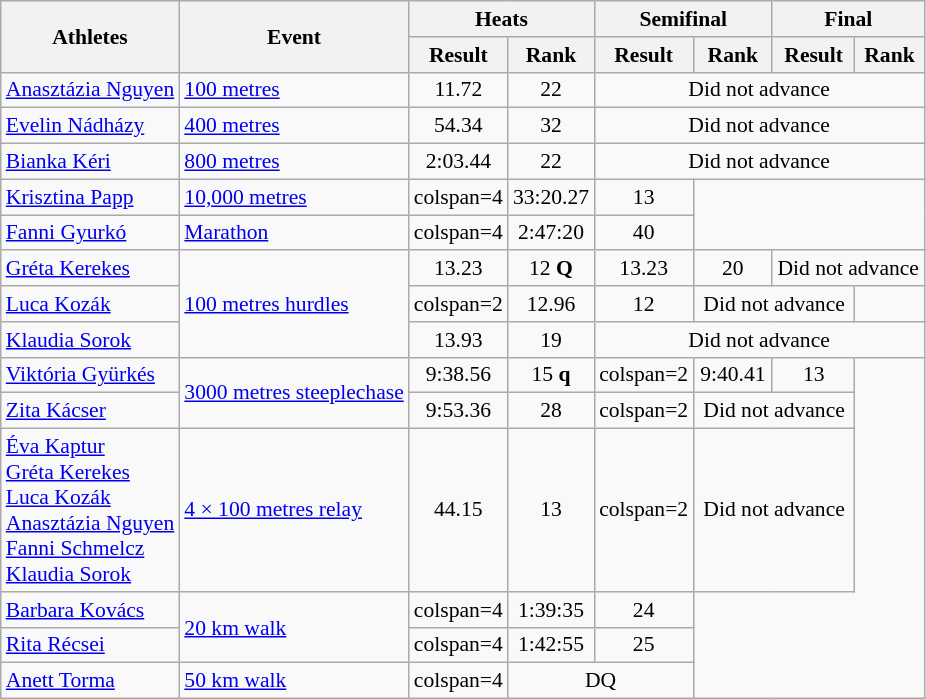<table class="wikitable" border="1" style="font-size:90%">
<tr>
<th rowspan="2">Athletes</th>
<th rowspan="2">Event</th>
<th colspan="2">Heats</th>
<th colspan="2">Semifinal</th>
<th colspan="2">Final</th>
</tr>
<tr>
<th>Result</th>
<th>Rank</th>
<th>Result</th>
<th>Rank</th>
<th>Result</th>
<th>Rank</th>
</tr>
<tr>
<td><a href='#'>Anasztázia Nguyen</a></td>
<td><a href='#'>100 metres</a></td>
<td align=center>11.72</td>
<td align=center>22</td>
<td align=center colspan=4>Did not advance</td>
</tr>
<tr>
<td><a href='#'>Evelin Nádházy</a></td>
<td><a href='#'>400 metres</a></td>
<td align=center>54.34</td>
<td align=center>32</td>
<td align=center colspan=4>Did not advance</td>
</tr>
<tr>
<td><a href='#'>Bianka Kéri</a></td>
<td><a href='#'>800 metres</a></td>
<td align=center>2:03.44</td>
<td align=center>22</td>
<td align=center colspan=4>Did not advance</td>
</tr>
<tr>
<td><a href='#'>Krisztina Papp</a></td>
<td><a href='#'>10,000 metres</a></td>
<td>colspan=4</td>
<td align=center>33:20.27</td>
<td align=center>13</td>
</tr>
<tr>
<td><a href='#'>Fanni Gyurkó</a></td>
<td><a href='#'>Marathon</a></td>
<td>colspan=4</td>
<td align=center>2:47:20</td>
<td align=center>40</td>
</tr>
<tr>
<td><a href='#'>Gréta Kerekes</a></td>
<td rowspan=3><a href='#'>100 metres hurdles</a></td>
<td align=center>13.23</td>
<td align=center>12 <strong>Q</strong></td>
<td align=center>13.23</td>
<td align=center>20</td>
<td align=center colspan=2>Did not advance</td>
</tr>
<tr>
<td><a href='#'>Luca Kozák</a></td>
<td>colspan=2 </td>
<td align=center>12.96</td>
<td align=center>12</td>
<td align=center colspan=2>Did not advance</td>
</tr>
<tr>
<td><a href='#'>Klaudia Sorok</a></td>
<td align=center>13.93</td>
<td align=center>19</td>
<td align=center colspan=4>Did not advance</td>
</tr>
<tr>
<td><a href='#'>Viktória Gyürkés</a></td>
<td rowspan=2><a href='#'>3000 metres steeplechase</a></td>
<td align=center>9:38.56</td>
<td align=center>15 <strong>q</strong></td>
<td>colspan=2</td>
<td align=center>9:40.41</td>
<td align=center>13</td>
</tr>
<tr>
<td><a href='#'>Zita Kácser</a></td>
<td align=center>9:53.36</td>
<td align=center>28</td>
<td>colspan=2</td>
<td align=center colspan=2>Did not advance</td>
</tr>
<tr>
<td><a href='#'>Éva Kaptur</a><br><a href='#'>Gréta Kerekes</a><br><a href='#'>Luca Kozák</a><br><a href='#'>Anasztázia Nguyen</a><br><a href='#'>Fanni Schmelcz</a><br><a href='#'>Klaudia Sorok</a></td>
<td><a href='#'>4 × 100 metres relay</a></td>
<td align=center>44.15</td>
<td align=center>13</td>
<td>colspan=2</td>
<td align=center colspan=2>Did not advance</td>
</tr>
<tr>
<td><a href='#'>Barbara Kovács</a></td>
<td rowspan=2><a href='#'>20 km walk</a></td>
<td>colspan=4</td>
<td align=center>1:39:35</td>
<td align=center>24</td>
</tr>
<tr>
<td><a href='#'>Rita Récsei</a></td>
<td>colspan=4</td>
<td align=center>1:42:55</td>
<td align=center>25</td>
</tr>
<tr>
<td><a href='#'>Anett Torma</a></td>
<td><a href='#'>50 km walk</a></td>
<td>colspan=4</td>
<td align=center colspan=2>DQ</td>
</tr>
</table>
